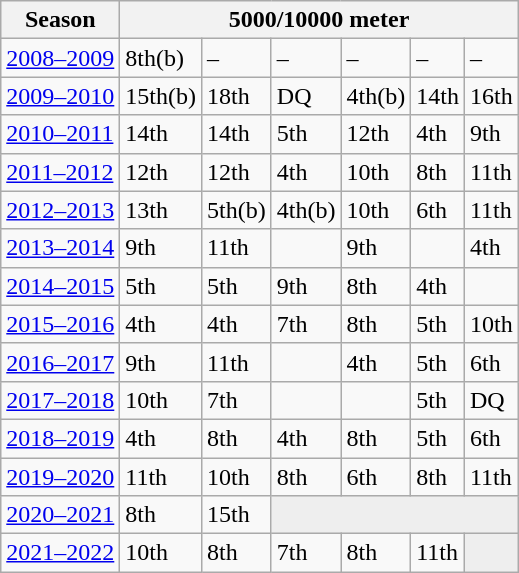<table class="wikitable" style="display: inline-table;">
<tr>
<th>Season</th>
<th colspan="12">5000/10000 meter</th>
</tr>
<tr>
<td><a href='#'>2008–2009</a></td>
<td>8th(b)</td>
<td>–</td>
<td>–</td>
<td>–</td>
<td>–</td>
<td>–</td>
</tr>
<tr>
<td><a href='#'>2009–2010</a></td>
<td>15th(b)</td>
<td>18th</td>
<td>DQ</td>
<td>4th(b)</td>
<td>14th</td>
<td>16th</td>
</tr>
<tr>
<td><a href='#'>2010–2011</a></td>
<td>14th</td>
<td>14th</td>
<td>5th</td>
<td>12th</td>
<td>4th</td>
<td>9th</td>
</tr>
<tr>
<td><a href='#'>2011–2012</a></td>
<td>12th</td>
<td>12th</td>
<td>4th</td>
<td>10th</td>
<td>8th</td>
<td>11th</td>
</tr>
<tr>
<td><a href='#'>2012–2013</a></td>
<td>13th</td>
<td>5th(b)</td>
<td>4th(b)</td>
<td>10th</td>
<td>6th</td>
<td>11th</td>
</tr>
<tr>
<td><a href='#'>2013–2014</a></td>
<td>9th</td>
<td>11th</td>
<td></td>
<td>9th</td>
<td></td>
<td>4th</td>
</tr>
<tr>
<td><a href='#'>2014–2015</a></td>
<td>5th</td>
<td>5th</td>
<td>9th</td>
<td>8th</td>
<td>4th</td>
<td></td>
</tr>
<tr>
<td><a href='#'>2015–2016</a></td>
<td>4th</td>
<td>4th</td>
<td>7th</td>
<td>8th</td>
<td>5th</td>
<td>10th</td>
</tr>
<tr>
<td><a href='#'>2016–2017</a></td>
<td>9th</td>
<td>11th</td>
<td></td>
<td>4th</td>
<td>5th</td>
<td>6th</td>
</tr>
<tr>
<td><a href='#'>2017–2018</a></td>
<td>10th</td>
<td>7th</td>
<td></td>
<td></td>
<td>5th</td>
<td>DQ</td>
</tr>
<tr>
<td><a href='#'>2018–2019</a></td>
<td>4th</td>
<td>8th</td>
<td>4th</td>
<td>8th</td>
<td>5th</td>
<td>6th</td>
</tr>
<tr>
<td><a href='#'>2019–2020</a></td>
<td>11th</td>
<td>10th</td>
<td>8th</td>
<td>6th</td>
<td>8th</td>
<td>11th</td>
</tr>
<tr>
<td><a href='#'>2020–2021</a></td>
<td>8th</td>
<td>15th</td>
<td colspan="4" bgcolor=#EEEEEE></td>
</tr>
<tr>
<td><a href='#'>2021–2022</a></td>
<td>10th</td>
<td>8th</td>
<td>7th</td>
<td>8th</td>
<td>11th</td>
<td colspan="1" bgcolor=#EEEEEE></td>
</tr>
</table>
